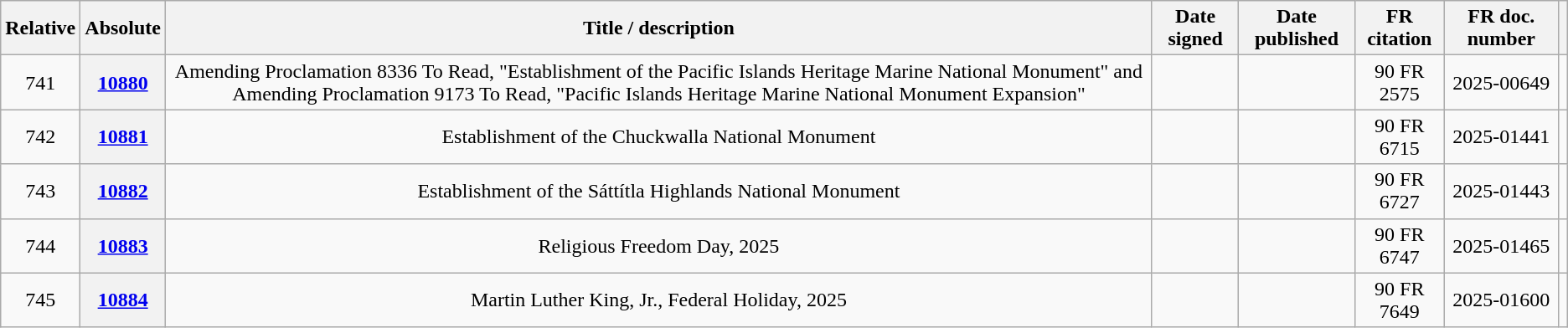<table class="wikitable sortable">
<tr style="text-align:center">
<th>Relative </th>
<th>Absolute </th>
<th>Title / description</th>
<th>Date signed</th>
<th>Date published</th>
<th>FR citation</th>
<th>FR doc. number</th>
<th class="unsortable"></th>
</tr>
<tr style="text-align:center">
<td>741</td>
<th><a href='#'>10880</a></th>
<td>Amending Proclamation 8336 To Read, "Establishment of the Pacific Islands Heritage Marine National Monument" and Amending Proclamation 9173 To Read, "Pacific Islands Heritage Marine National Monument Expansion"</td>
<td></td>
<td></td>
<td>90 FR 2575</td>
<td>2025-00649</td>
<td></td>
</tr>
<tr style="text-align:center">
<td>742</td>
<th><a href='#'>10881</a></th>
<td>Establishment of the Chuckwalla National Monument</td>
<td></td>
<td></td>
<td>90 FR 6715</td>
<td>2025-01441</td>
<td></td>
</tr>
<tr style="text-align:center">
<td>743</td>
<th><a href='#'>10882</a></th>
<td>Establishment of the Sáttítla Highlands National Monument</td>
<td></td>
<td></td>
<td>90 FR 6727</td>
<td>2025-01443</td>
<td></td>
</tr>
<tr style="text-align:center">
<td>744</td>
<th><a href='#'>10883</a></th>
<td>Religious Freedom Day, 2025</td>
<td></td>
<td></td>
<td>90 FR 6747</td>
<td>2025-01465</td>
<td></td>
</tr>
<tr style="text-align:center">
<td>745</td>
<th><a href='#'>10884</a></th>
<td>Martin Luther King, Jr., Federal Holiday, 2025</td>
<td></td>
<td></td>
<td>90 FR 7649</td>
<td>2025-01600</td>
<td></td>
</tr>
</table>
